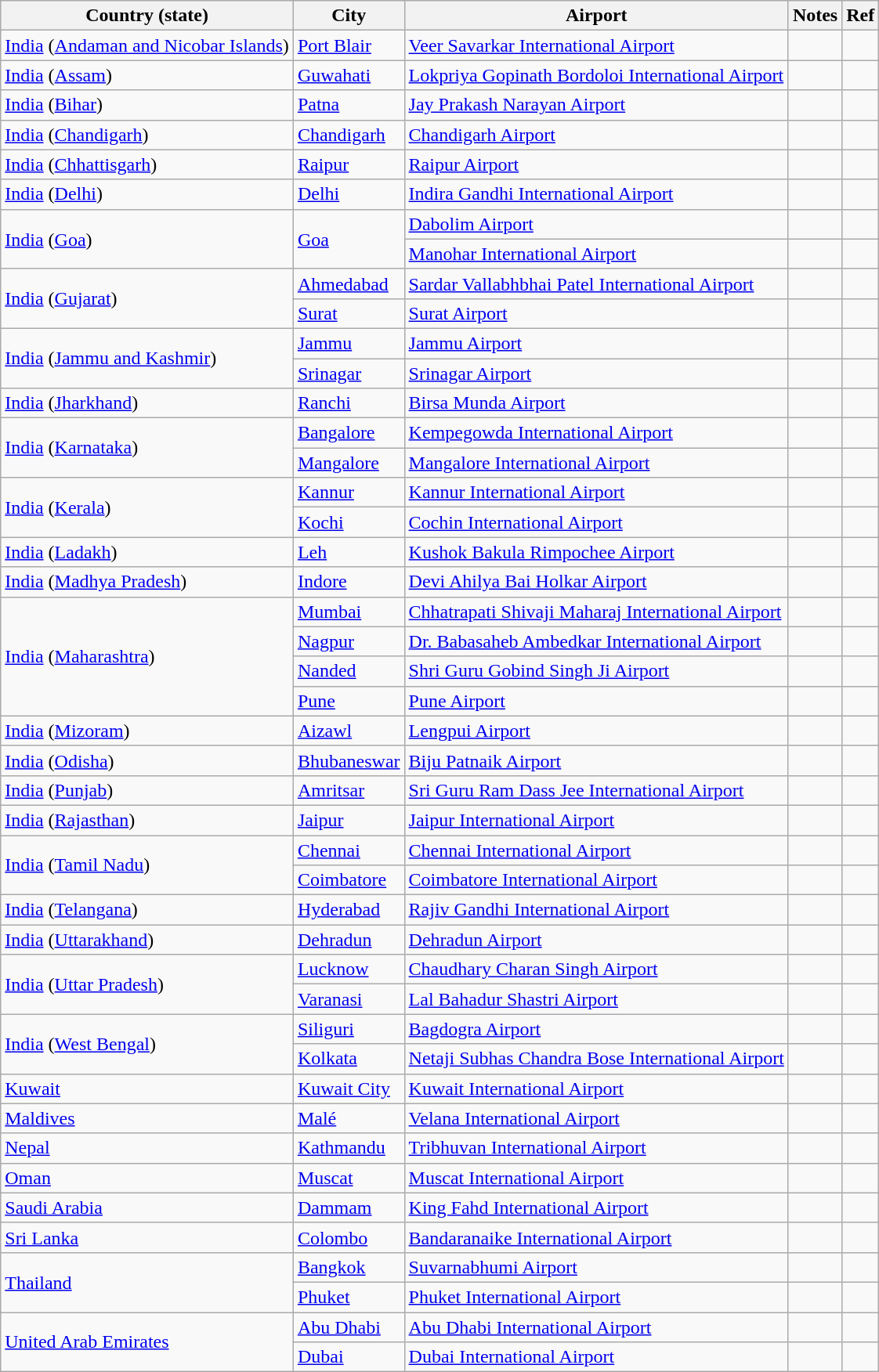<table class="sortable wikitable">
<tr>
<th>Country (state)</th>
<th>City</th>
<th>Airport</th>
<th>Notes</th>
<th>Ref</th>
</tr>
<tr>
<td> <a href='#'>India</a> (<a href='#'>Andaman and Nicobar Islands</a>)</td>
<td><a href='#'>Port Blair</a></td>
<td><a href='#'>Veer Savarkar International Airport</a></td>
<td></td>
<td></td>
</tr>
<tr>
<td> <a href='#'>India</a> (<a href='#'>Assam</a>)</td>
<td><a href='#'>Guwahati</a></td>
<td><a href='#'>Lokpriya Gopinath Bordoloi International Airport</a></td>
<td></td>
<td></td>
</tr>
<tr>
<td> <a href='#'>India</a> (<a href='#'>Bihar</a>)</td>
<td><a href='#'>Patna</a></td>
<td><a href='#'>Jay Prakash Narayan Airport</a></td>
<td></td>
<td></td>
</tr>
<tr>
<td> <a href='#'>India</a> (<a href='#'>Chandigarh</a>)</td>
<td><a href='#'>Chandigarh</a></td>
<td><a href='#'>Chandigarh Airport</a></td>
<td></td>
<td></td>
</tr>
<tr>
<td> <a href='#'>India</a> (<a href='#'>Chhattisgarh</a>)</td>
<td><a href='#'>Raipur</a></td>
<td><a href='#'>Raipur Airport</a></td>
<td></td>
<td></td>
</tr>
<tr>
<td> <a href='#'>India</a> (<a href='#'>Delhi</a>)</td>
<td><a href='#'>Delhi</a></td>
<td><a href='#'>Indira Gandhi International Airport</a></td>
<td></td>
<td></td>
</tr>
<tr>
<td rowspan=2> <a href='#'>India</a> (<a href='#'>Goa</a>)</td>
<td rowspan=2><a href='#'>Goa</a></td>
<td><a href='#'>Dabolim Airport</a></td>
<td></td>
<td></td>
</tr>
<tr>
<td><a href='#'>Manohar International Airport</a></td>
<td></td>
<td></td>
</tr>
<tr>
<td rowspan=2> <a href='#'>India</a> (<a href='#'>Gujarat</a>)</td>
<td><a href='#'>Ahmedabad</a></td>
<td><a href='#'>Sardar Vallabhbhai Patel International Airport</a></td>
<td></td>
<td></td>
</tr>
<tr>
<td><a href='#'>Surat</a></td>
<td><a href='#'>Surat Airport</a></td>
<td></td>
<td></td>
</tr>
<tr>
<td rowspan=2> <a href='#'>India</a> (<a href='#'>Jammu and Kashmir</a>)</td>
<td><a href='#'>Jammu</a></td>
<td><a href='#'>Jammu Airport</a></td>
<td></td>
<td></td>
</tr>
<tr>
<td><a href='#'>Srinagar</a></td>
<td><a href='#'>Srinagar Airport</a></td>
<td></td>
<td></td>
</tr>
<tr>
<td> <a href='#'>India</a> (<a href='#'>Jharkhand</a>)</td>
<td><a href='#'>Ranchi</a></td>
<td><a href='#'>Birsa Munda Airport</a></td>
<td></td>
<td></td>
</tr>
<tr>
<td rowspan=2> <a href='#'>India</a> (<a href='#'>Karnataka</a>)</td>
<td><a href='#'>Bangalore</a></td>
<td><a href='#'>Kempegowda International Airport</a></td>
<td></td>
<td></td>
</tr>
<tr>
<td><a href='#'>Mangalore</a></td>
<td><a href='#'>Mangalore International Airport</a></td>
<td></td>
<td></td>
</tr>
<tr>
<td rowspan=2> <a href='#'>India</a> (<a href='#'>Kerala</a>)</td>
<td><a href='#'>Kannur</a></td>
<td><a href='#'>Kannur International Airport</a></td>
<td></td>
<td></td>
</tr>
<tr>
<td><a href='#'>Kochi</a></td>
<td><a href='#'>Cochin International Airport</a></td>
<td></td>
<td></td>
</tr>
<tr>
<td> <a href='#'>India</a> (<a href='#'>Ladakh</a>)</td>
<td><a href='#'>Leh</a></td>
<td><a href='#'>Kushok Bakula Rimpochee Airport</a></td>
<td></td>
<td></td>
</tr>
<tr>
<td> <a href='#'>India</a> (<a href='#'>Madhya Pradesh</a>)</td>
<td><a href='#'>Indore</a></td>
<td><a href='#'>Devi Ahilya Bai Holkar Airport</a></td>
<td></td>
<td></td>
</tr>
<tr>
<td rowspan=4> <a href='#'>India</a> (<a href='#'>Maharashtra</a>)</td>
<td><a href='#'>Mumbai</a></td>
<td><a href='#'>Chhatrapati Shivaji Maharaj International Airport</a></td>
<td></td>
<td></td>
</tr>
<tr>
<td><a href='#'>Nagpur</a></td>
<td><a href='#'>Dr. Babasaheb Ambedkar International Airport</a></td>
<td></td>
<td></td>
</tr>
<tr>
<td><a href='#'>Nanded</a></td>
<td><a href='#'>Shri Guru Gobind Singh Ji Airport</a></td>
<td></td>
<td></td>
</tr>
<tr>
<td><a href='#'>Pune</a></td>
<td><a href='#'>Pune Airport</a></td>
<td></td>
<td></td>
</tr>
<tr>
<td> <a href='#'>India</a> (<a href='#'>Mizoram</a>)</td>
<td><a href='#'>Aizawl</a></td>
<td><a href='#'>Lengpui Airport</a></td>
<td></td>
<td></td>
</tr>
<tr>
<td> <a href='#'>India</a> (<a href='#'>Odisha</a>)</td>
<td><a href='#'>Bhubaneswar</a></td>
<td><a href='#'>Biju Patnaik Airport</a></td>
<td></td>
<td></td>
</tr>
<tr>
<td> <a href='#'>India</a> (<a href='#'>Punjab</a>)</td>
<td><a href='#'>Amritsar</a></td>
<td><a href='#'>Sri Guru Ram Dass Jee International Airport</a></td>
<td></td>
<td></td>
</tr>
<tr>
<td> <a href='#'>India</a> (<a href='#'>Rajasthan</a>)</td>
<td><a href='#'>Jaipur</a></td>
<td><a href='#'>Jaipur International Airport</a></td>
<td></td>
<td></td>
</tr>
<tr>
<td rowspan=2> <a href='#'>India</a> (<a href='#'>Tamil Nadu</a>)</td>
<td><a href='#'>Chennai</a></td>
<td><a href='#'>Chennai International Airport</a></td>
<td></td>
<td></td>
</tr>
<tr>
<td><a href='#'>Coimbatore</a></td>
<td><a href='#'>Coimbatore International Airport</a></td>
<td></td>
<td></td>
</tr>
<tr>
<td> <a href='#'>India</a> (<a href='#'>Telangana</a>)</td>
<td><a href='#'>Hyderabad</a></td>
<td><a href='#'>Rajiv Gandhi International Airport</a></td>
<td></td>
<td></td>
</tr>
<tr>
<td> <a href='#'>India</a> (<a href='#'>Uttarakhand</a>)</td>
<td><a href='#'>Dehradun</a></td>
<td><a href='#'>Dehradun Airport</a></td>
<td></td>
<td></td>
</tr>
<tr>
<td rowspan=2> <a href='#'>India</a> (<a href='#'>Uttar Pradesh</a>)</td>
<td><a href='#'>Lucknow</a></td>
<td><a href='#'>Chaudhary Charan Singh Airport</a></td>
<td></td>
<td></td>
</tr>
<tr>
<td><a href='#'>Varanasi</a></td>
<td><a href='#'>Lal Bahadur Shastri Airport</a></td>
<td></td>
<td align=center></td>
</tr>
<tr>
<td rowspan=2> <a href='#'>India</a> (<a href='#'>West Bengal</a>)</td>
<td><a href='#'>Siliguri</a></td>
<td><a href='#'>Bagdogra Airport</a></td>
<td></td>
<td></td>
</tr>
<tr>
<td><a href='#'>Kolkata</a></td>
<td><a href='#'>Netaji Subhas Chandra Bose International Airport</a></td>
<td></td>
<td></td>
</tr>
<tr>
<td> <a href='#'>Kuwait</a></td>
<td><a href='#'>Kuwait City</a></td>
<td><a href='#'>Kuwait International Airport</a></td>
<td></td>
<td align=center></td>
</tr>
<tr>
<td> <a href='#'>Maldives</a></td>
<td><a href='#'>Malé</a></td>
<td><a href='#'>Velana International Airport</a></td>
<td></td>
<td align=center></td>
</tr>
<tr>
<td> <a href='#'>Nepal</a></td>
<td><a href='#'>Kathmandu</a></td>
<td><a href='#'>Tribhuvan International Airport</a></td>
<td></td>
<td></td>
</tr>
<tr>
<td> <a href='#'>Oman</a></td>
<td><a href='#'>Muscat</a></td>
<td><a href='#'>Muscat International Airport</a></td>
<td></td>
<td align=center></td>
</tr>
<tr>
<td> <a href='#'>Saudi Arabia</a></td>
<td><a href='#'>Dammam</a></td>
<td><a href='#'>King Fahd International Airport</a></td>
<td></td>
<td align=center></td>
</tr>
<tr>
<td> <a href='#'>Sri Lanka</a></td>
<td><a href='#'>Colombo</a></td>
<td><a href='#'>Bandaranaike International Airport</a></td>
<td></td>
<td></td>
</tr>
<tr>
<td rowspan=2> <a href='#'>Thailand</a></td>
<td><a href='#'>Bangkok</a></td>
<td><a href='#'>Suvarnabhumi Airport</a></td>
<td></td>
<td align=center></td>
</tr>
<tr>
<td><a href='#'>Phuket</a></td>
<td><a href='#'>Phuket International Airport</a></td>
<td></td>
<td align=center></td>
</tr>
<tr>
<td rowspan="2"> <a href='#'>United Arab Emirates</a></td>
<td><a href='#'>Abu Dhabi</a></td>
<td><a href='#'>Abu Dhabi International Airport</a></td>
<td></td>
<td align=center></td>
</tr>
<tr>
<td><a href='#'>Dubai</a></td>
<td><a href='#'>Dubai International Airport</a></td>
<td></td>
<td></td>
</tr>
</table>
